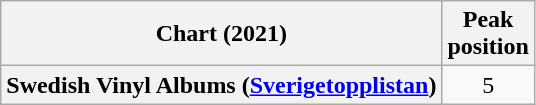<table class="wikitable plainrowheaders" style="text-align:center">
<tr>
<th scope="col">Chart (2021)</th>
<th scope="col">Peak<br>position</th>
</tr>
<tr>
<th scope="row">Swedish Vinyl Albums (<a href='#'>Sverigetopplistan</a>)</th>
<td>5</td>
</tr>
</table>
